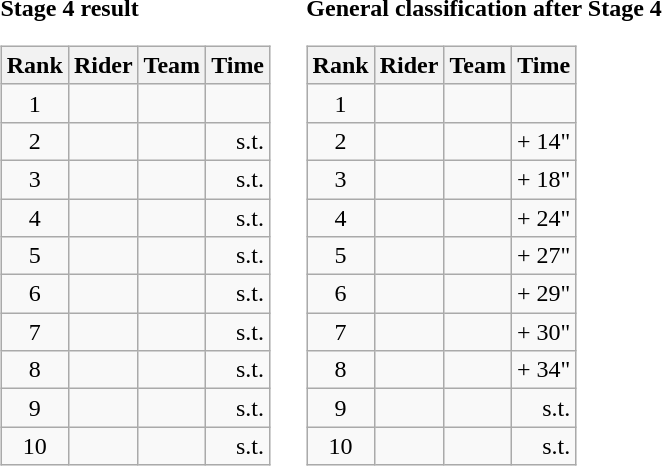<table>
<tr>
<td><strong>Stage 4 result</strong><br><table class="wikitable">
<tr>
<th scope="col">Rank</th>
<th scope="col">Rider</th>
<th scope="col">Team</th>
<th scope="col">Time</th>
</tr>
<tr>
<td style="text-align:center;">1</td>
<td></td>
<td></td>
<td style="text-align:right;"></td>
</tr>
<tr>
<td style="text-align:center;">2</td>
<td></td>
<td></td>
<td style="text-align:right;">s.t.</td>
</tr>
<tr>
<td style="text-align:center;">3</td>
<td></td>
<td></td>
<td style="text-align:right;">s.t.</td>
</tr>
<tr>
<td style="text-align:center;">4</td>
<td></td>
<td></td>
<td style="text-align:right;">s.t.</td>
</tr>
<tr>
<td style="text-align:center;">5</td>
<td></td>
<td></td>
<td style="text-align:right;">s.t.</td>
</tr>
<tr>
<td style="text-align:center;">6</td>
<td></td>
<td></td>
<td style="text-align:right;">s.t.</td>
</tr>
<tr>
<td style="text-align:center;">7</td>
<td></td>
<td></td>
<td style="text-align:right;">s.t.</td>
</tr>
<tr>
<td style="text-align:center;">8</td>
<td></td>
<td></td>
<td style="text-align:right;">s.t.</td>
</tr>
<tr>
<td style="text-align:center;">9</td>
<td></td>
<td></td>
<td style="text-align:right;">s.t.</td>
</tr>
<tr>
<td style="text-align:center;">10</td>
<td></td>
<td></td>
<td style="text-align:right;">s.t.</td>
</tr>
</table>
</td>
<td></td>
<td><strong>General classification after Stage 4</strong><br><table class="wikitable">
<tr>
<th scope="col">Rank</th>
<th scope="col">Rider</th>
<th scope="col">Team</th>
<th scope="col">Time</th>
</tr>
<tr>
<td style="text-align:center;">1</td>
<td> </td>
<td></td>
<td style="text-align:right;"></td>
</tr>
<tr>
<td style="text-align:center;">2</td>
<td></td>
<td></td>
<td style="text-align:right;">+ 14"</td>
</tr>
<tr>
<td style="text-align:center;">3</td>
<td></td>
<td></td>
<td style="text-align:right;">+ 18"</td>
</tr>
<tr>
<td style="text-align:center;">4</td>
<td></td>
<td></td>
<td style="text-align:right;">+ 24"</td>
</tr>
<tr>
<td style="text-align:center;">5</td>
<td></td>
<td></td>
<td style="text-align:right;">+ 27"</td>
</tr>
<tr>
<td style="text-align:center;">6</td>
<td></td>
<td></td>
<td style="text-align:right;">+ 29"</td>
</tr>
<tr>
<td style="text-align:center;">7</td>
<td> </td>
<td></td>
<td style="text-align:right;">+ 30"</td>
</tr>
<tr>
<td style="text-align:center;">8</td>
<td></td>
<td></td>
<td style="text-align:right;">+ 34"</td>
</tr>
<tr>
<td style="text-align:center;">9</td>
<td></td>
<td></td>
<td style="text-align:right;">s.t.</td>
</tr>
<tr>
<td style="text-align:center;">10</td>
<td></td>
<td></td>
<td style="text-align:right;">s.t.</td>
</tr>
</table>
</td>
</tr>
</table>
